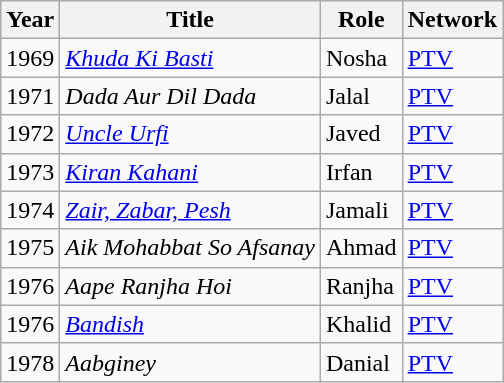<table class="wikitable sortable plainrowheaders">
<tr style="text-align:center;">
<th scope="col">Year</th>
<th scope="col">Title</th>
<th scope="col">Role</th>
<th scope="col">Network</th>
</tr>
<tr>
<td>1969</td>
<td><em><a href='#'>Khuda Ki Basti</a></em></td>
<td>Nosha</td>
<td><a href='#'>PTV</a></td>
</tr>
<tr>
<td>1971</td>
<td><em>Dada Aur Dil Dada</em></td>
<td>Jalal</td>
<td><a href='#'>PTV</a></td>
</tr>
<tr>
<td>1972</td>
<td><em><a href='#'>Uncle Urfi</a></em></td>
<td>Javed</td>
<td><a href='#'>PTV</a></td>
</tr>
<tr>
<td>1973</td>
<td><em><a href='#'>Kiran Kahani</a></em></td>
<td>Irfan</td>
<td><a href='#'>PTV</a></td>
</tr>
<tr>
<td>1974</td>
<td><em><a href='#'>Zair, Zabar, Pesh</a></em></td>
<td>Jamali</td>
<td><a href='#'>PTV</a></td>
</tr>
<tr>
<td>1975</td>
<td><em>Aik Mohabbat So Afsanay</em></td>
<td>Ahmad</td>
<td><a href='#'>PTV</a></td>
</tr>
<tr>
<td>1976</td>
<td><em>Aape Ranjha Hoi</em></td>
<td>Ranjha</td>
<td><a href='#'>PTV</a></td>
</tr>
<tr>
<td>1976</td>
<td><em><a href='#'>Bandish</a></em></td>
<td>Khalid</td>
<td><a href='#'>PTV</a></td>
</tr>
<tr>
<td>1978</td>
<td><em>Aabginey</em></td>
<td>Danial</td>
<td><a href='#'>PTV</a></td>
</tr>
</table>
